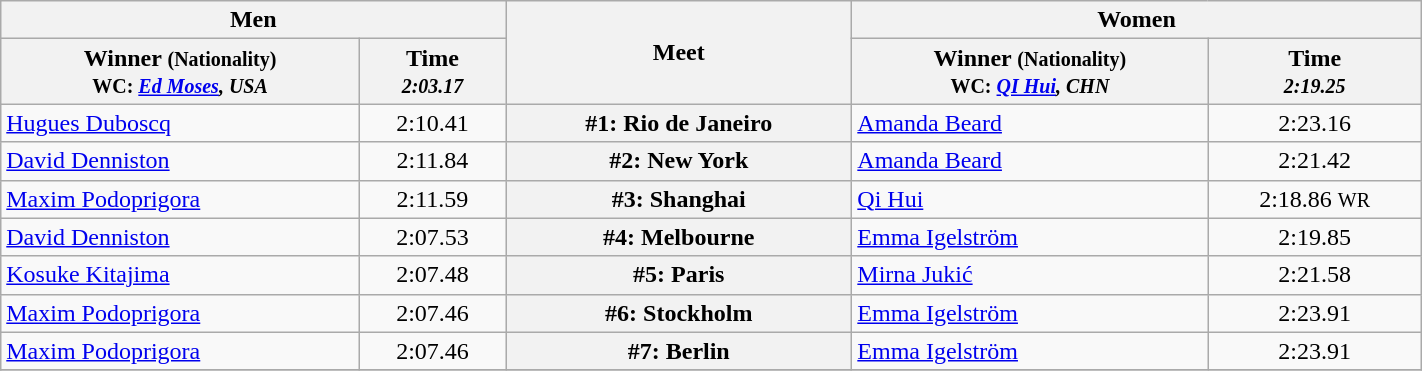<table class=wikitable width="75%">
<tr>
<th colspan="2">Men</th>
<th rowspan="2">Meet</th>
<th colspan="2">Women</th>
</tr>
<tr>
<th>Winner <small>(Nationality) <br> WC: <em><a href='#'>Ed Moses</a>, USA</em> </small></th>
<th>Time <small><br> <em>2:03.17</em> </small></th>
<th>Winner <small>(Nationality) <br> WC: <em><a href='#'>QI Hui</a>, CHN</em> </small></th>
<th>Time <small><br> <em>2:19.25</em> </small></th>
</tr>
<tr>
<td> <a href='#'>Hugues Duboscq</a></td>
<td align=center>2:10.41</td>
<th>#1: Rio de Janeiro</th>
<td> <a href='#'>Amanda Beard</a></td>
<td align=center>2:23.16</td>
</tr>
<tr>
<td> <a href='#'>David Denniston</a></td>
<td align=center>2:11.84</td>
<th>#2: New York</th>
<td> <a href='#'>Amanda Beard</a></td>
<td align=center>2:21.42</td>
</tr>
<tr>
<td> <a href='#'>Maxim Podoprigora</a></td>
<td align=center>2:11.59</td>
<th>#3: Shanghai</th>
<td> <a href='#'>Qi Hui</a></td>
<td align=center>2:18.86 <small>WR</small></td>
</tr>
<tr>
<td> <a href='#'>David Denniston</a></td>
<td align=center>2:07.53</td>
<th>#4: Melbourne</th>
<td> <a href='#'>Emma Igelström</a></td>
<td align=center>2:19.85</td>
</tr>
<tr>
<td> <a href='#'>Kosuke Kitajima</a></td>
<td align=center>2:07.48</td>
<th>#5: Paris</th>
<td> <a href='#'>Mirna Jukić</a></td>
<td align=center>2:21.58</td>
</tr>
<tr>
<td> <a href='#'>Maxim Podoprigora</a></td>
<td align=center>2:07.46</td>
<th>#6: Stockholm</th>
<td> <a href='#'>Emma Igelström</a></td>
<td align=center>2:23.91</td>
</tr>
<tr>
<td> <a href='#'>Maxim Podoprigora</a></td>
<td align=center>2:07.46</td>
<th>#7: Berlin</th>
<td> <a href='#'>Emma Igelström</a></td>
<td align=center>2:23.91</td>
</tr>
<tr>
</tr>
</table>
